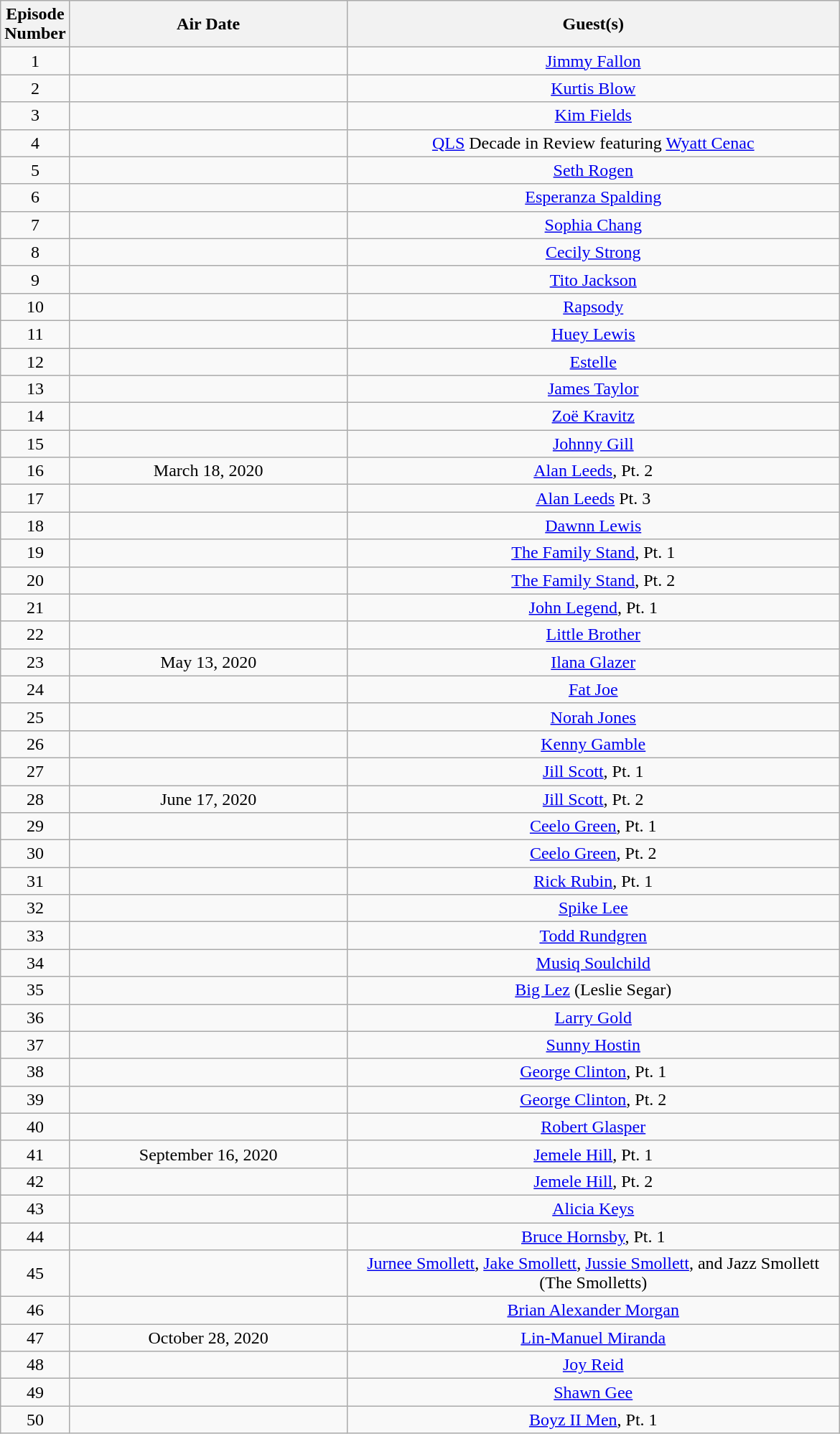<table class="wikitable" style="text-align: center;">
<tr>
<th scope="col" style="width: 20px;">Episode Number</th>
<th scope="col" style="width: 250px;">Air Date</th>
<th scope="col" style="width: 450px;">Guest(s)</th>
</tr>
<tr>
<td>1</td>
<td></td>
<td><a href='#'>Jimmy Fallon</a></td>
</tr>
<tr>
<td>2</td>
<td></td>
<td><a href='#'>Kurtis Blow</a></td>
</tr>
<tr>
<td>3</td>
<td></td>
<td><a href='#'>Kim Fields</a></td>
</tr>
<tr>
<td>4</td>
<td></td>
<td><a href='#'>QLS</a> Decade in Review featuring <a href='#'>Wyatt Cenac</a></td>
</tr>
<tr>
<td>5</td>
<td></td>
<td><a href='#'>Seth Rogen</a></td>
</tr>
<tr>
<td>6</td>
<td></td>
<td><a href='#'>Esperanza Spalding</a></td>
</tr>
<tr>
<td>7</td>
<td></td>
<td><a href='#'>Sophia Chang</a></td>
</tr>
<tr>
<td>8</td>
<td></td>
<td><a href='#'>Cecily Strong</a></td>
</tr>
<tr>
<td>9</td>
<td></td>
<td><a href='#'>Tito Jackson</a></td>
</tr>
<tr>
<td>10</td>
<td></td>
<td><a href='#'>Rapsody</a></td>
</tr>
<tr>
<td>11</td>
<td></td>
<td><a href='#'>Huey Lewis</a></td>
</tr>
<tr>
<td>12</td>
<td></td>
<td><a href='#'>Estelle</a></td>
</tr>
<tr>
<td>13</td>
<td></td>
<td><a href='#'>James Taylor</a></td>
</tr>
<tr>
<td>14</td>
<td></td>
<td><a href='#'>Zoë Kravitz</a></td>
</tr>
<tr>
<td>15</td>
<td></td>
<td><a href='#'>Johnny Gill</a></td>
</tr>
<tr>
<td>16</td>
<td>March 18, 2020</td>
<td><a href='#'>Alan Leeds</a>, Pt. 2</td>
</tr>
<tr>
<td>17</td>
<td></td>
<td><a href='#'>Alan Leeds</a> Pt. 3</td>
</tr>
<tr>
<td>18</td>
<td></td>
<td><a href='#'>Dawnn Lewis</a></td>
</tr>
<tr>
<td>19</td>
<td></td>
<td><a href='#'>The Family Stand</a>, Pt. 1</td>
</tr>
<tr>
<td>20</td>
<td></td>
<td><a href='#'>The Family Stand</a>, Pt. 2</td>
</tr>
<tr>
<td>21</td>
<td></td>
<td><a href='#'>John Legend</a>, Pt. 1</td>
</tr>
<tr>
<td>22</td>
<td></td>
<td><a href='#'>Little Brother</a></td>
</tr>
<tr>
<td>23</td>
<td>May 13, 2020</td>
<td><a href='#'>Ilana Glazer</a></td>
</tr>
<tr>
<td>24</td>
<td></td>
<td><a href='#'>Fat Joe</a></td>
</tr>
<tr>
<td>25</td>
<td></td>
<td><a href='#'>Norah Jones</a></td>
</tr>
<tr>
<td>26</td>
<td></td>
<td><a href='#'>Kenny Gamble</a></td>
</tr>
<tr>
<td>27</td>
<td></td>
<td><a href='#'>Jill Scott</a>, Pt. 1</td>
</tr>
<tr>
<td>28</td>
<td>June 17, 2020</td>
<td><a href='#'>Jill Scott</a>, Pt. 2</td>
</tr>
<tr>
<td>29</td>
<td></td>
<td><a href='#'>Ceelo Green</a>, Pt. 1</td>
</tr>
<tr>
<td>30</td>
<td></td>
<td><a href='#'>Ceelo Green</a>, Pt. 2</td>
</tr>
<tr>
<td>31</td>
<td></td>
<td><a href='#'>Rick Rubin</a>, Pt. 1</td>
</tr>
<tr>
<td>32</td>
<td></td>
<td><a href='#'>Spike Lee</a></td>
</tr>
<tr>
<td>33</td>
<td></td>
<td><a href='#'>Todd Rundgren</a></td>
</tr>
<tr>
<td>34</td>
<td></td>
<td><a href='#'>Musiq Soulchild</a></td>
</tr>
<tr>
<td>35</td>
<td></td>
<td><a href='#'>Big Lez</a> (Leslie Segar)</td>
</tr>
<tr>
<td>36</td>
<td></td>
<td><a href='#'>Larry Gold</a></td>
</tr>
<tr>
<td>37</td>
<td></td>
<td><a href='#'>Sunny Hostin</a></td>
</tr>
<tr>
<td>38</td>
<td></td>
<td><a href='#'>George Clinton</a>, Pt. 1</td>
</tr>
<tr>
<td>39</td>
<td></td>
<td><a href='#'>George Clinton</a>, Pt. 2</td>
</tr>
<tr>
<td>40</td>
<td></td>
<td><a href='#'>Robert Glasper</a></td>
</tr>
<tr>
<td>41</td>
<td>September 16, 2020</td>
<td><a href='#'>Jemele Hill</a>, Pt. 1</td>
</tr>
<tr>
<td>42</td>
<td></td>
<td><a href='#'>Jemele Hill</a>, Pt. 2</td>
</tr>
<tr>
<td>43</td>
<td></td>
<td><a href='#'>Alicia Keys</a></td>
</tr>
<tr>
<td>44</td>
<td></td>
<td><a href='#'>Bruce Hornsby</a>, Pt. 1</td>
</tr>
<tr>
<td>45</td>
<td></td>
<td><a href='#'>Jurnee Smollett</a>, <a href='#'>Jake Smollett</a>, <a href='#'>Jussie Smollett</a>, and Jazz Smollett (The Smolletts)</td>
</tr>
<tr>
<td>46</td>
<td></td>
<td><a href='#'>Brian Alexander Morgan</a></td>
</tr>
<tr>
<td>47</td>
<td>October 28, 2020</td>
<td><a href='#'>Lin-Manuel Miranda</a></td>
</tr>
<tr>
<td>48</td>
<td></td>
<td><a href='#'>Joy Reid</a></td>
</tr>
<tr>
<td>49</td>
<td></td>
<td><a href='#'>Shawn Gee</a></td>
</tr>
<tr>
<td>50</td>
<td></td>
<td><a href='#'>Boyz II Men</a>, Pt. 1</td>
</tr>
</table>
